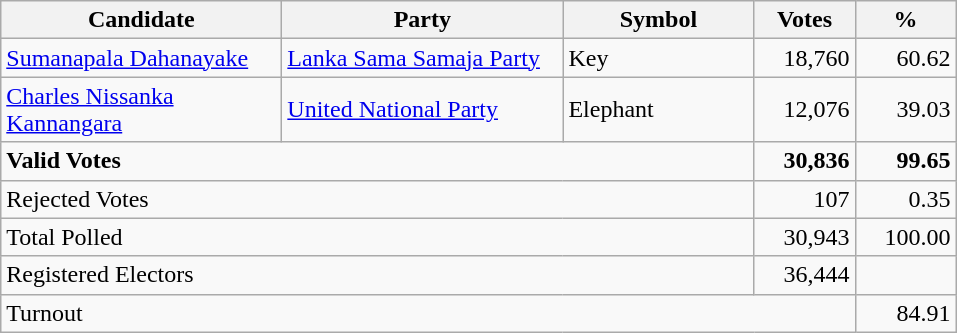<table class="wikitable" border="1" style="text-align:right;">
<tr>
<th align=left width="180">Candidate</th>
<th align=left width="180">Party</th>
<th align=left width="120">Symbol</th>
<th align=left width="60">Votes</th>
<th align=left width="60">%</th>
</tr>
<tr>
<td align=left><a href='#'>Sumanapala Dahanayake</a></td>
<td align=left><a href='#'>Lanka Sama Samaja Party</a></td>
<td align=left>Key</td>
<td align=right>18,760</td>
<td align=right>60.62</td>
</tr>
<tr>
<td align=left><a href='#'>Charles Nissanka Kannangara</a></td>
<td align=left><a href='#'>United National Party</a></td>
<td align=left>Elephant</td>
<td align=right>12,076</td>
<td align=right>39.03</td>
</tr>
<tr>
<td align=left colspan=3><strong>Valid Votes</strong></td>
<td align=right><strong>30,836</strong></td>
<td align=right><strong>99.65</strong></td>
</tr>
<tr>
<td align=left colspan=3>Rejected Votes</td>
<td align=right>107</td>
<td align=right>0.35</td>
</tr>
<tr>
<td align=left colspan=3>Total Polled</td>
<td align=right>30,943</td>
<td align=right>100.00</td>
</tr>
<tr>
<td align=left colspan=3>Registered Electors</td>
<td align=right>36,444</td>
<td></td>
</tr>
<tr>
<td align=left colspan=4>Turnout</td>
<td align=right>84.91</td>
</tr>
</table>
